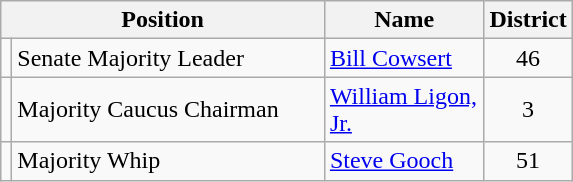<table class="wikitable">
<tr>
<th colspan=2 align=center>Position</th>
<th align="center" width="99">Name</th>
<th align=center>District</th>
</tr>
<tr>
<td></td>
<td width="201">Senate Majority Leader</td>
<td><a href='#'>Bill Cowsert</a></td>
<td align=center>46</td>
</tr>
<tr>
<td></td>
<td>Majority Caucus Chairman</td>
<td><a href='#'>William Ligon, Jr.</a></td>
<td align=center>3</td>
</tr>
<tr>
<td></td>
<td>Majority Whip</td>
<td><a href='#'>Steve Gooch</a></td>
<td align=center>51</td>
</tr>
</table>
